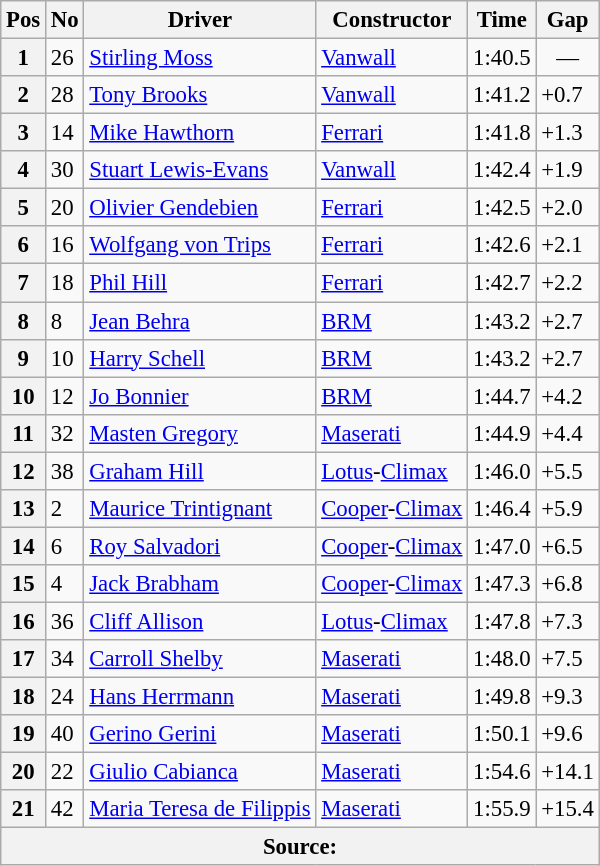<table class="wikitable sortable" style="font-size: 95%">
<tr>
<th>Pos</th>
<th>No</th>
<th>Driver</th>
<th>Constructor</th>
<th>Time</th>
<th>Gap</th>
</tr>
<tr>
<th>1</th>
<td>26</td>
<td> <a href='#'>Stirling Moss</a></td>
<td><a href='#'>Vanwall</a></td>
<td>1:40.5</td>
<td align="center">—</td>
</tr>
<tr>
<th>2</th>
<td>28</td>
<td> <a href='#'>Tony Brooks</a></td>
<td><a href='#'>Vanwall</a></td>
<td>1:41.2</td>
<td>+0.7</td>
</tr>
<tr>
<th>3</th>
<td>14</td>
<td> <a href='#'>Mike Hawthorn</a></td>
<td><a href='#'>Ferrari</a></td>
<td>1:41.8</td>
<td>+1.3</td>
</tr>
<tr>
<th>4</th>
<td>30</td>
<td> <a href='#'>Stuart Lewis-Evans</a></td>
<td><a href='#'>Vanwall</a></td>
<td>1:42.4</td>
<td>+1.9</td>
</tr>
<tr>
<th>5</th>
<td>20</td>
<td> <a href='#'>Olivier Gendebien</a></td>
<td><a href='#'>Ferrari</a></td>
<td>1:42.5</td>
<td>+2.0</td>
</tr>
<tr>
<th>6</th>
<td>16</td>
<td> <a href='#'>Wolfgang von Trips</a></td>
<td><a href='#'>Ferrari</a></td>
<td>1:42.6</td>
<td>+2.1</td>
</tr>
<tr>
<th>7</th>
<td>18</td>
<td> <a href='#'>Phil Hill</a></td>
<td><a href='#'>Ferrari</a></td>
<td>1:42.7</td>
<td>+2.2</td>
</tr>
<tr>
<th>8</th>
<td>8</td>
<td> <a href='#'>Jean Behra</a></td>
<td><a href='#'>BRM</a></td>
<td>1:43.2</td>
<td>+2.7</td>
</tr>
<tr>
<th>9</th>
<td>10</td>
<td> <a href='#'>Harry Schell</a></td>
<td><a href='#'>BRM</a></td>
<td>1:43.2</td>
<td>+2.7</td>
</tr>
<tr>
<th>10</th>
<td>12</td>
<td> <a href='#'>Jo Bonnier</a></td>
<td><a href='#'>BRM</a></td>
<td>1:44.7</td>
<td>+4.2</td>
</tr>
<tr>
<th>11</th>
<td>32</td>
<td> <a href='#'>Masten Gregory</a></td>
<td><a href='#'>Maserati</a></td>
<td>1:44.9</td>
<td>+4.4</td>
</tr>
<tr>
<th>12</th>
<td>38</td>
<td> <a href='#'>Graham Hill</a></td>
<td><a href='#'>Lotus</a>-<a href='#'>Climax</a></td>
<td>1:46.0</td>
<td>+5.5</td>
</tr>
<tr>
<th>13</th>
<td>2</td>
<td> <a href='#'>Maurice Trintignant</a></td>
<td><a href='#'>Cooper</a>-<a href='#'>Climax</a></td>
<td>1:46.4</td>
<td>+5.9</td>
</tr>
<tr>
<th>14</th>
<td>6</td>
<td> <a href='#'>Roy Salvadori</a></td>
<td><a href='#'>Cooper</a>-<a href='#'>Climax</a></td>
<td>1:47.0</td>
<td>+6.5</td>
</tr>
<tr>
<th>15</th>
<td>4</td>
<td> <a href='#'>Jack Brabham</a></td>
<td><a href='#'>Cooper</a>-<a href='#'>Climax</a></td>
<td>1:47.3</td>
<td>+6.8</td>
</tr>
<tr>
<th>16</th>
<td>36</td>
<td> <a href='#'>Cliff Allison</a></td>
<td><a href='#'>Lotus</a>-<a href='#'>Climax</a></td>
<td>1:47.8</td>
<td>+7.3</td>
</tr>
<tr>
<th>17</th>
<td>34</td>
<td> <a href='#'>Carroll Shelby</a></td>
<td><a href='#'>Maserati</a></td>
<td>1:48.0</td>
<td>+7.5</td>
</tr>
<tr>
<th>18</th>
<td>24</td>
<td> <a href='#'>Hans Herrmann</a></td>
<td><a href='#'>Maserati</a></td>
<td>1:49.8</td>
<td>+9.3</td>
</tr>
<tr>
<th>19</th>
<td>40</td>
<td> <a href='#'>Gerino Gerini</a></td>
<td><a href='#'>Maserati</a></td>
<td>1:50.1</td>
<td>+9.6</td>
</tr>
<tr>
<th>20</th>
<td>22</td>
<td> <a href='#'>Giulio Cabianca</a></td>
<td><a href='#'>Maserati</a></td>
<td>1:54.6</td>
<td>+14.1</td>
</tr>
<tr>
<th>21</th>
<td>42</td>
<td> <a href='#'>Maria Teresa de Filippis</a></td>
<td><a href='#'>Maserati</a></td>
<td>1:55.9</td>
<td>+15.4</td>
</tr>
<tr>
<th colspan="6">Source:</th>
</tr>
</table>
